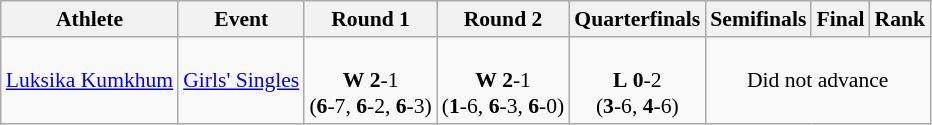<table class=wikitable style="font-size:90%">
<tr>
<th>Athlete</th>
<th>Event</th>
<th>Round 1</th>
<th>Round 2</th>
<th>Quarterfinals</th>
<th>Semifinals</th>
<th>Final</th>
<th>Rank</th>
</tr>
<tr>
<td><a href='#'>Luksika Kumkhum</a></td>
<td><a href='#'>Girls' Singles</a></td>
<td align=center><br><strong>W</strong> <strong>2</strong>-1<br> (<strong>6</strong>-7, <strong>6</strong>-2, <strong>6</strong>-3)</td>
<td align=center><br><strong>W</strong> <strong>2</strong>-1<br> (<strong>1</strong>-6, <strong>6</strong>-3, <strong>6</strong>-0)</td>
<td align=center><br><strong>L</strong> <strong>0</strong>-2<br> (<strong>3</strong>-6, <strong>4</strong>-6)</td>
<td colspan=3 align=center>Did not advance</td>
</tr>
</table>
